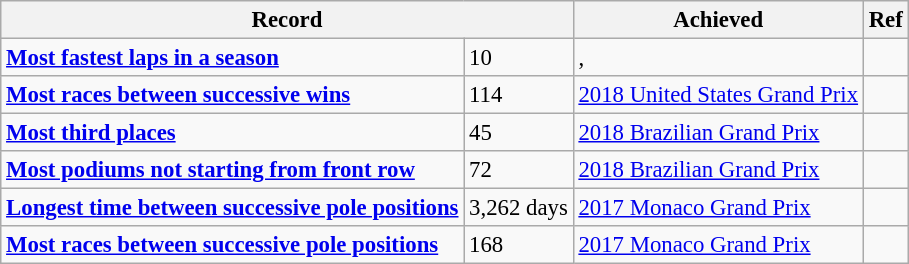<table class="wikitable" style="font-size:95%">
<tr>
<th colspan=2>Record</th>
<th>Achieved</th>
<th>Ref</th>
</tr>
<tr>
<td><strong><a href='#'>Most fastest laps in a season</a></strong></td>
<td>10</td>
<td>, </td>
<td></td>
</tr>
<tr>
<td><strong><a href='#'>Most races between successive wins</a></strong></td>
<td>114</td>
<td><a href='#'>2018 United States Grand Prix</a></td>
<td></td>
</tr>
<tr>
<td><strong><a href='#'>Most third places</a></strong></td>
<td>45</td>
<td><a href='#'>2018 Brazilian Grand Prix</a></td>
<td></td>
</tr>
<tr>
<td><strong><a href='#'>Most podiums not starting from front row</a></strong></td>
<td>72</td>
<td><a href='#'>2018 Brazilian Grand Prix</a></td>
<td></td>
</tr>
<tr>
<td><strong><a href='#'>Longest time between successive pole positions</a></strong></td>
<td>3,262 days</td>
<td><a href='#'>2017 Monaco Grand Prix</a></td>
<td></td>
</tr>
<tr>
<td><strong><a href='#'>Most races between successive pole positions</a></strong></td>
<td>168</td>
<td><a href='#'>2017 Monaco Grand Prix</a></td>
<td></td>
</tr>
</table>
